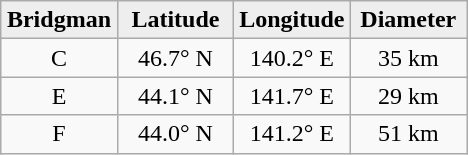<table class="wikitable">
<tr>
<th width="25%" style="background:#eeeeee;">Bridgman</th>
<th width="25%" style="background:#eeeeee;">Latitude</th>
<th width="25%" style="background:#eeeeee;">Longitude</th>
<th width="25%" style="background:#eeeeee;">Diameter</th>
</tr>
<tr>
<td align="center">C</td>
<td align="center">46.7° N</td>
<td align="center">140.2° E</td>
<td align="center">35 km</td>
</tr>
<tr>
<td align="center">E</td>
<td align="center">44.1° N</td>
<td align="center">141.7° E</td>
<td align="center">29 km</td>
</tr>
<tr>
<td align="center">F</td>
<td align="center">44.0° N</td>
<td align="center">141.2° E</td>
<td align="center">51 km</td>
</tr>
</table>
